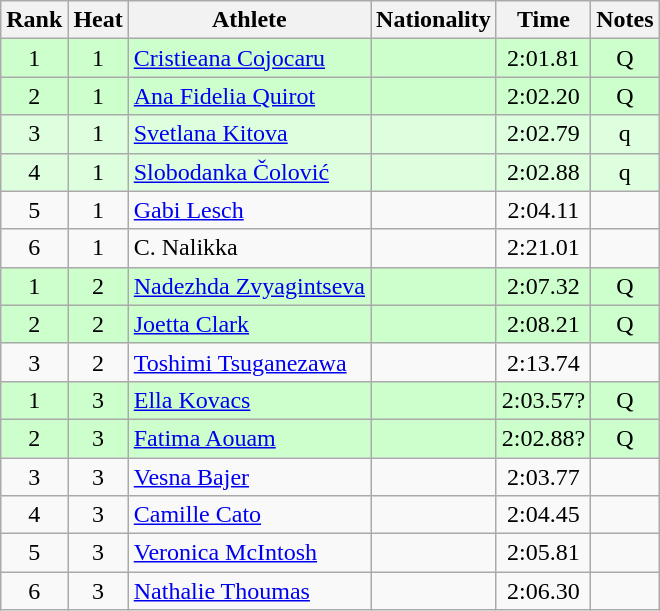<table class="wikitable sortable" style="text-align:center">
<tr>
<th>Rank</th>
<th>Heat</th>
<th>Athlete</th>
<th>Nationality</th>
<th>Time</th>
<th>Notes</th>
</tr>
<tr bgcolor=ccffcc>
<td>1</td>
<td>1</td>
<td align=left><a href='#'>Cristieana Cojocaru</a></td>
<td align=left></td>
<td>2:01.81</td>
<td>Q</td>
</tr>
<tr bgcolor=ccffcc>
<td>2</td>
<td>1</td>
<td align=left><a href='#'>Ana Fidelia Quirot</a></td>
<td align=left></td>
<td>2:02.20</td>
<td>Q</td>
</tr>
<tr bgcolor=ddffdd>
<td>3</td>
<td>1</td>
<td align=left><a href='#'>Svetlana Kitova</a></td>
<td align=left></td>
<td>2:02.79</td>
<td>q</td>
</tr>
<tr bgcolor=ddffdd>
<td>4</td>
<td>1</td>
<td align=left><a href='#'>Slobodanka Čolović</a></td>
<td align=left></td>
<td>2:02.88</td>
<td>q</td>
</tr>
<tr>
<td>5</td>
<td>1</td>
<td align=left><a href='#'>Gabi Lesch</a></td>
<td align=left></td>
<td>2:04.11</td>
<td></td>
</tr>
<tr>
<td>6</td>
<td>1</td>
<td align=left>C. Nalikka</td>
<td align=left></td>
<td>2:21.01</td>
<td></td>
</tr>
<tr bgcolor=ccffcc>
<td>1</td>
<td>2</td>
<td align=left><a href='#'>Nadezhda Zvyagintseva</a></td>
<td align=left></td>
<td>2:07.32</td>
<td>Q</td>
</tr>
<tr bgcolor=ccffcc>
<td>2</td>
<td>2</td>
<td align=left><a href='#'>Joetta Clark</a></td>
<td align=left></td>
<td>2:08.21</td>
<td>Q</td>
</tr>
<tr>
<td>3</td>
<td>2</td>
<td align=left><a href='#'>Toshimi Tsuganezawa</a></td>
<td align=left></td>
<td>2:13.74</td>
<td></td>
</tr>
<tr bgcolor=ccffcc>
<td>1</td>
<td>3</td>
<td align=left><a href='#'>Ella Kovacs</a></td>
<td align=left></td>
<td>2:03.57?</td>
<td>Q</td>
</tr>
<tr bgcolor=ccffcc>
<td>2</td>
<td>3</td>
<td align=left><a href='#'>Fatima Aouam</a></td>
<td align=left></td>
<td>2:02.88?</td>
<td>Q</td>
</tr>
<tr>
<td>3</td>
<td>3</td>
<td align=left><a href='#'>Vesna Bajer</a></td>
<td align=left></td>
<td>2:03.77</td>
<td></td>
</tr>
<tr>
<td>4</td>
<td>3</td>
<td align=left><a href='#'>Camille Cato</a></td>
<td align=left></td>
<td>2:04.45</td>
<td></td>
</tr>
<tr>
<td>5</td>
<td>3</td>
<td align=left><a href='#'>Veronica McIntosh</a></td>
<td align=left></td>
<td>2:05.81</td>
<td></td>
</tr>
<tr>
<td>6</td>
<td>3</td>
<td align=left><a href='#'>Nathalie Thoumas</a></td>
<td align=left></td>
<td>2:06.30</td>
<td></td>
</tr>
</table>
